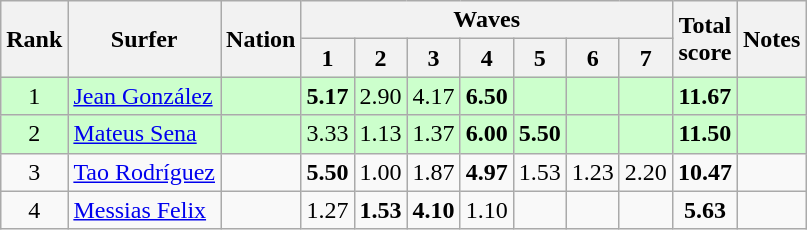<table class="wikitable sortable" style="text-align:center">
<tr>
<th rowspan=2>Rank</th>
<th rowspan=2>Surfer</th>
<th rowspan=2>Nation</th>
<th colspan=7>Waves</th>
<th rowspan=2>Total<br>score</th>
<th rowspan=2>Notes</th>
</tr>
<tr>
<th>1</th>
<th>2</th>
<th>3</th>
<th>4</th>
<th>5</th>
<th>6</th>
<th>7</th>
</tr>
<tr bgcolor=ccffcc>
<td>1</td>
<td align=left><a href='#'>Jean González</a></td>
<td align=left></td>
<td><strong>5.17</strong></td>
<td>2.90</td>
<td>4.17</td>
<td><strong>6.50</strong></td>
<td></td>
<td></td>
<td></td>
<td><strong>11.67</strong></td>
<td></td>
</tr>
<tr bgcolor=ccffcc>
<td>2</td>
<td align=left><a href='#'>Mateus Sena</a></td>
<td align=left></td>
<td>3.33</td>
<td>1.13</td>
<td>1.37</td>
<td><strong>6.00</strong></td>
<td><strong>5.50</strong></td>
<td></td>
<td></td>
<td><strong>11.50</strong></td>
<td></td>
</tr>
<tr>
<td>3</td>
<td align=left><a href='#'>Tao Rodríguez</a></td>
<td align=left></td>
<td><strong>5.50</strong></td>
<td>1.00</td>
<td>1.87</td>
<td><strong>4.97</strong></td>
<td>1.53</td>
<td>1.23</td>
<td>2.20</td>
<td><strong>10.47</strong></td>
<td></td>
</tr>
<tr>
<td>4</td>
<td align=left><a href='#'>Messias Felix</a></td>
<td align=left></td>
<td>1.27</td>
<td><strong>1.53</strong></td>
<td><strong>4.10</strong></td>
<td>1.10</td>
<td></td>
<td></td>
<td></td>
<td><strong>5.63</strong></td>
<td></td>
</tr>
</table>
